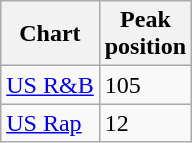<table class="wikitable sortable plainrowheaders">
<tr>
<th scope="col">Chart</th>
<th scope="col">Peak<br>position</th>
</tr>
<tr>
<td><a href='#'>US R&B</a></td>
<td>105</td>
</tr>
<tr>
<td><a href='#'>US Rap</a></td>
<td>12</td>
</tr>
</table>
